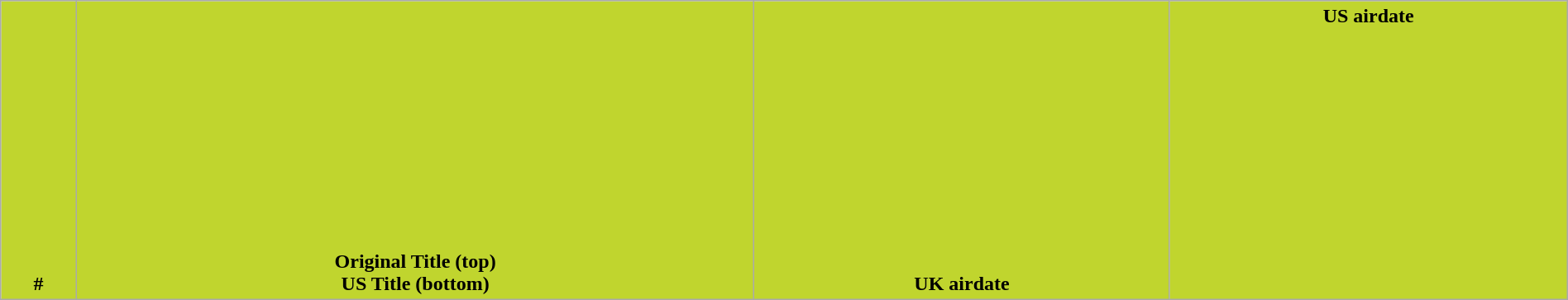<table class="wikitable plainrowheaders" style="width:100%; margin:auto;">
<tr>
<th style="vertical-align: bottom; background: #C0D52E; width: 20;">#</th>
<th style="vertical-align: bottom; background: #C0D52E;">Original Title (top)<br>US Title (bottom)</th>
<th style="vertical-align: bottom; background: #C0D52E; width: 150;">UK airdate</th>
<th style="vertical-align: bottom; background: #C0D52E; width: 150;">US airdate<br><br><br><br><br><br><br><br><br><br><br><br><br></th>
</tr>
</table>
